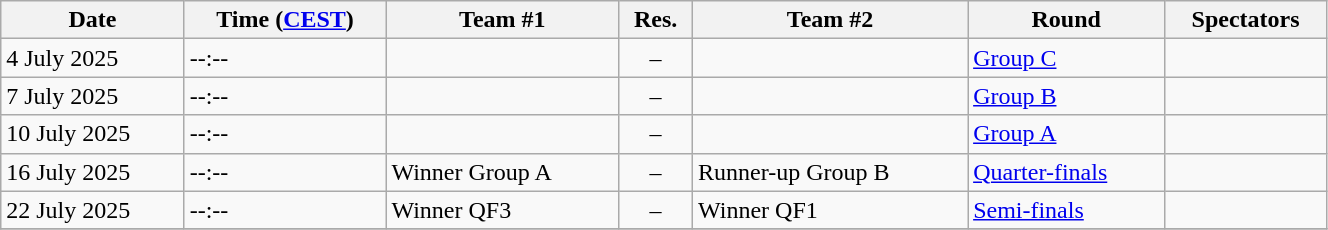<table class="wikitable" style="text-align: left;" width="70%">
<tr>
<th>Date</th>
<th>Time (<a href='#'>CEST</a>)</th>
<th>Team #1</th>
<th>Res.</th>
<th>Team #2</th>
<th>Round</th>
<th>Spectators</th>
</tr>
<tr>
<td>4 July 2025</td>
<td>--:--</td>
<td></td>
<td style="text-align:center;">–</td>
<td></td>
<td><a href='#'>Group C</a></td>
<td></td>
</tr>
<tr>
<td>7 July 2025</td>
<td>--:--</td>
<td></td>
<td style="text-align:center;">–</td>
<td></td>
<td><a href='#'>Group B</a></td>
<td></td>
</tr>
<tr>
<td>10 July 2025</td>
<td>--:--</td>
<td></td>
<td style="text-align:center;">–</td>
<td></td>
<td><a href='#'>Group A</a></td>
<td></td>
</tr>
<tr>
<td>16 July 2025</td>
<td>--:--</td>
<td>Winner Group A</td>
<td style="text-align:center;">–</td>
<td>Runner-up Group B</td>
<td><a href='#'>Quarter-finals</a></td>
<td></td>
</tr>
<tr>
<td>22 July 2025</td>
<td>--:--</td>
<td>Winner QF3</td>
<td style="text-align:center;">–</td>
<td>Winner QF1</td>
<td><a href='#'>Semi-finals</a></td>
<td></td>
</tr>
<tr>
</tr>
</table>
